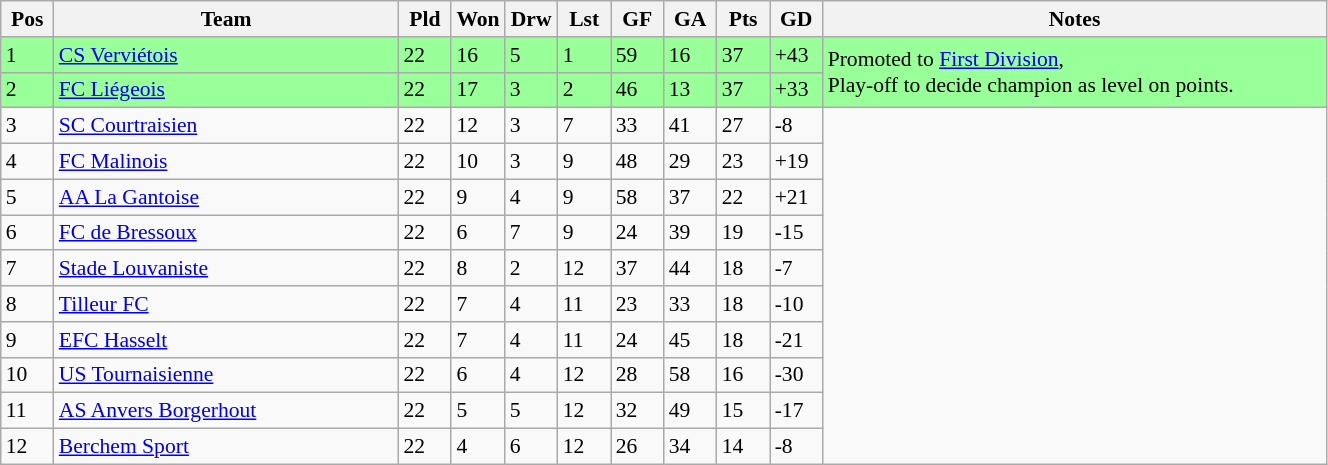<table class="wikitable" width=70% style="font-size:90%">
<tr>
<th width=4%><strong>Pos</strong></th>
<th width=26%><strong>Team</strong></th>
<th width=4%><strong>Pld</strong></th>
<th width=4%><strong>Won</strong></th>
<th width=4%><strong>Drw</strong></th>
<th width=4%><strong>Lst</strong></th>
<th width=4%><strong>GF</strong></th>
<th width=4%><strong>GA</strong></th>
<th width=4%><strong>Pts</strong></th>
<th width=4%><strong>GD</strong></th>
<th width=38%><strong>Notes</strong></th>
</tr>
<tr bgcolor=#99ff99>
<td>1</td>
<td><a href='#'>CS Verviétois</a></td>
<td>22</td>
<td>16</td>
<td>5</td>
<td>1</td>
<td>59</td>
<td>16</td>
<td>37</td>
<td>+43</td>
<td rowspan=2>Promoted to <a href='#'>First Division</a>,<br>Play-off to decide champion as level on points.</td>
</tr>
<tr bgcolor=#99ff99>
<td>2</td>
<td><a href='#'>FC Liégeois</a></td>
<td>22</td>
<td>17</td>
<td>3</td>
<td>2</td>
<td>46</td>
<td>13</td>
<td>37</td>
<td>+33</td>
</tr>
<tr>
<td>3</td>
<td><a href='#'>SC Courtraisien</a></td>
<td>22</td>
<td>12</td>
<td>3</td>
<td>7</td>
<td>33</td>
<td>41</td>
<td>27</td>
<td>-8</td>
</tr>
<tr>
<td>4</td>
<td><a href='#'>FC Malinois</a></td>
<td>22</td>
<td>10</td>
<td>3</td>
<td>9</td>
<td>48</td>
<td>29</td>
<td>23</td>
<td>+19</td>
</tr>
<tr>
<td>5</td>
<td><a href='#'>AA La Gantoise</a></td>
<td>22</td>
<td>9</td>
<td>4</td>
<td>9</td>
<td>58</td>
<td>37</td>
<td>22</td>
<td>+21</td>
</tr>
<tr>
<td>6</td>
<td><a href='#'>FC de Bressoux</a></td>
<td>22</td>
<td>6</td>
<td>7</td>
<td>9</td>
<td>24</td>
<td>39</td>
<td>19</td>
<td>-15</td>
</tr>
<tr>
<td>7</td>
<td><a href='#'>Stade Louvaniste</a></td>
<td>22</td>
<td>8</td>
<td>2</td>
<td>12</td>
<td>37</td>
<td>44</td>
<td>18</td>
<td>-7</td>
</tr>
<tr>
<td>8</td>
<td><a href='#'>Tilleur FC</a></td>
<td>22</td>
<td>7</td>
<td>4</td>
<td>11</td>
<td>23</td>
<td>33</td>
<td>18</td>
<td>-10</td>
</tr>
<tr>
<td>9</td>
<td><a href='#'>EFC Hasselt</a></td>
<td>22</td>
<td>7</td>
<td>4</td>
<td>11</td>
<td>24</td>
<td>45</td>
<td>18</td>
<td>-21</td>
</tr>
<tr>
<td>10</td>
<td><a href='#'>US Tournaisienne</a></td>
<td>22</td>
<td>6</td>
<td>4</td>
<td>12</td>
<td>28</td>
<td>58</td>
<td>16</td>
<td>-30</td>
</tr>
<tr>
<td>11</td>
<td><a href='#'>AS Anvers Borgerhout</a></td>
<td>22</td>
<td>5</td>
<td>5</td>
<td>12</td>
<td>32</td>
<td>49</td>
<td>15</td>
<td>-17</td>
</tr>
<tr>
<td>12</td>
<td><a href='#'>Berchem Sport</a></td>
<td>22</td>
<td>4</td>
<td>6</td>
<td>12</td>
<td>26</td>
<td>34</td>
<td>14</td>
<td>-8</td>
</tr>
</table>
